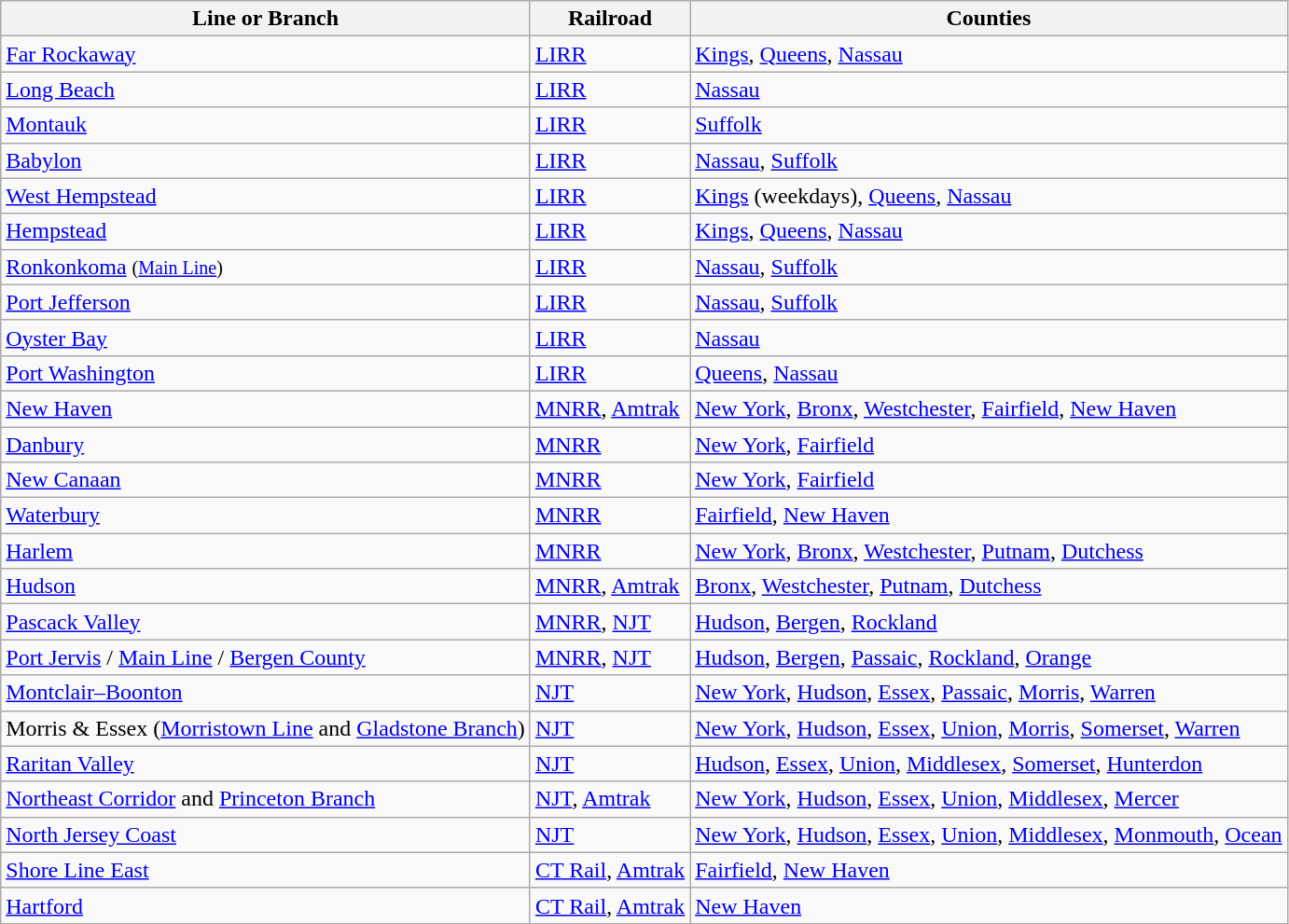<table class="wikitable">
<tr>
<th valign=bottom>Line or Branch</th>
<th valign=bottom>Railroad</th>
<th valign=bottom>Counties</th>
</tr>
<tr>
<td><a href='#'>Far Rockaway</a></td>
<td><a href='#'>LIRR</a></td>
<td><a href='#'>Kings</a>, <a href='#'>Queens</a>, <a href='#'>Nassau</a></td>
</tr>
<tr>
<td><a href='#'>Long Beach</a></td>
<td><a href='#'>LIRR</a></td>
<td><a href='#'>Nassau</a></td>
</tr>
<tr>
<td><a href='#'>Montauk</a></td>
<td><a href='#'>LIRR</a></td>
<td><a href='#'>Suffolk</a></td>
</tr>
<tr>
<td><a href='#'>Babylon</a></td>
<td><a href='#'>LIRR</a></td>
<td><a href='#'>Nassau</a>, <a href='#'>Suffolk</a></td>
</tr>
<tr>
<td><a href='#'>West Hempstead</a></td>
<td><a href='#'>LIRR</a></td>
<td><a href='#'>Kings</a> (weekdays), <a href='#'>Queens</a>, <a href='#'>Nassau</a></td>
</tr>
<tr>
<td><a href='#'>Hempstead</a></td>
<td><a href='#'>LIRR</a></td>
<td><a href='#'>Kings</a>, <a href='#'>Queens</a>, <a href='#'>Nassau</a></td>
</tr>
<tr>
<td><a href='#'>Ronkonkoma</a> <small>(<a href='#'>Main Line</a>)</small></td>
<td><a href='#'>LIRR</a></td>
<td><a href='#'>Nassau</a>, <a href='#'>Suffolk</a></td>
</tr>
<tr>
<td><a href='#'>Port Jefferson</a></td>
<td><a href='#'>LIRR</a></td>
<td><a href='#'>Nassau</a>, <a href='#'>Suffolk</a></td>
</tr>
<tr>
<td><a href='#'>Oyster Bay</a></td>
<td><a href='#'>LIRR</a></td>
<td><a href='#'>Nassau</a></td>
</tr>
<tr>
<td><a href='#'>Port Washington</a></td>
<td><a href='#'>LIRR</a></td>
<td><a href='#'>Queens</a>, <a href='#'>Nassau</a></td>
</tr>
<tr>
<td><a href='#'>New Haven</a></td>
<td><a href='#'>MNRR</a>, <a href='#'>Amtrak</a></td>
<td><a href='#'>New York</a>, <a href='#'>Bronx</a>, <a href='#'>Westchester</a>, <a href='#'>Fairfield</a>, <a href='#'>New Haven</a></td>
</tr>
<tr>
<td><a href='#'>Danbury</a></td>
<td><a href='#'>MNRR</a></td>
<td><a href='#'>New York</a>, <a href='#'>Fairfield</a></td>
</tr>
<tr>
<td><a href='#'>New Canaan</a></td>
<td><a href='#'>MNRR</a></td>
<td><a href='#'>New York</a>, <a href='#'>Fairfield</a></td>
</tr>
<tr>
<td><a href='#'>Waterbury</a></td>
<td><a href='#'>MNRR</a></td>
<td><a href='#'>Fairfield</a>, <a href='#'>New Haven</a></td>
</tr>
<tr>
<td><a href='#'>Harlem</a></td>
<td><a href='#'>MNRR</a></td>
<td><a href='#'>New York</a>, <a href='#'>Bronx</a>, <a href='#'>Westchester</a>, <a href='#'>Putnam</a>, <a href='#'>Dutchess</a></td>
</tr>
<tr>
<td><a href='#'>Hudson</a></td>
<td><a href='#'>MNRR</a>, <a href='#'>Amtrak</a></td>
<td><a href='#'>Bronx</a>, <a href='#'>Westchester</a>, <a href='#'>Putnam</a>, <a href='#'>Dutchess</a></td>
</tr>
<tr>
<td><a href='#'>Pascack Valley</a></td>
<td><a href='#'>MNRR</a>, <a href='#'>NJT</a></td>
<td><a href='#'>Hudson</a>, <a href='#'>Bergen</a>, <a href='#'>Rockland</a></td>
</tr>
<tr>
<td><a href='#'>Port Jervis</a> / <a href='#'>Main Line</a> / <a href='#'>Bergen County</a></td>
<td><a href='#'>MNRR</a>, <a href='#'>NJT</a></td>
<td><a href='#'>Hudson</a>, <a href='#'>Bergen</a>, <a href='#'>Passaic</a>, <a href='#'>Rockland</a>, <a href='#'>Orange</a></td>
</tr>
<tr>
<td><a href='#'>Montclair–Boonton</a></td>
<td><a href='#'>NJT</a></td>
<td><a href='#'>New York</a>, <a href='#'>Hudson</a>, <a href='#'>Essex</a>, <a href='#'>Passaic</a>, <a href='#'>Morris</a>, <a href='#'>Warren</a></td>
</tr>
<tr>
<td>Morris & Essex (<a href='#'>Morristown Line</a> and <a href='#'>Gladstone Branch</a>)</td>
<td><a href='#'>NJT</a></td>
<td><a href='#'>New York</a>, <a href='#'>Hudson</a>, <a href='#'>Essex</a>, <a href='#'>Union</a>, <a href='#'>Morris</a>, <a href='#'>Somerset</a>, <a href='#'>Warren</a></td>
</tr>
<tr>
<td><a href='#'>Raritan Valley</a></td>
<td><a href='#'>NJT</a></td>
<td><a href='#'>Hudson</a>, <a href='#'>Essex</a>, <a href='#'>Union</a>, <a href='#'>Middlesex</a>, <a href='#'>Somerset</a>, <a href='#'>Hunterdon</a></td>
</tr>
<tr>
<td><a href='#'>Northeast Corridor</a> and <a href='#'>Princeton Branch</a></td>
<td><a href='#'>NJT</a>, <a href='#'>Amtrak</a></td>
<td><a href='#'>New York</a>, <a href='#'>Hudson</a>, <a href='#'>Essex</a>, <a href='#'>Union</a>, <a href='#'>Middlesex</a>, <a href='#'>Mercer</a></td>
</tr>
<tr>
<td><a href='#'>North Jersey Coast</a></td>
<td><a href='#'>NJT</a></td>
<td><a href='#'>New York</a>, <a href='#'>Hudson</a>, <a href='#'>Essex</a>, <a href='#'>Union</a>, <a href='#'>Middlesex</a>, <a href='#'>Monmouth</a>, <a href='#'>Ocean</a></td>
</tr>
<tr>
<td><a href='#'>Shore Line East</a></td>
<td><a href='#'>CT Rail</a>, <a href='#'>Amtrak</a></td>
<td><a href='#'>Fairfield</a>, <a href='#'>New Haven</a></td>
</tr>
<tr>
<td><a href='#'>Hartford</a></td>
<td><a href='#'>CT Rail</a>, <a href='#'>Amtrak</a></td>
<td><a href='#'>New Haven</a></td>
</tr>
</table>
